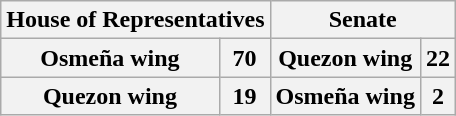<table class="wikitable" style="text-align:center">
<tr>
<th colspan="2"><strong>House of Representatives</strong></th>
<th colspan="2"><strong>Senate</strong></th>
</tr>
<tr>
<th>Osmeña wing</th>
<th>70</th>
<th>Quezon wing</th>
<th>22</th>
</tr>
<tr>
<th>Quezon wing</th>
<th>19</th>
<th>Osmeña wing</th>
<th>2</th>
</tr>
</table>
